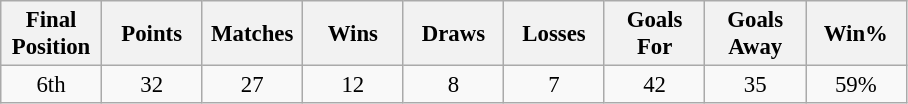<table class="wikitable" style="font-size: 95%; text-align: center;">
<tr>
<th width=60>Final Position</th>
<th width=60>Points</th>
<th width=60>Matches</th>
<th width=60>Wins</th>
<th width=60>Draws</th>
<th width=60>Losses</th>
<th width=60>Goals For</th>
<th width=60>Goals Away</th>
<th width=60>Win%</th>
</tr>
<tr>
<td>6th</td>
<td>32</td>
<td>27</td>
<td>12</td>
<td>8</td>
<td>7</td>
<td>42</td>
<td>35</td>
<td>59%</td>
</tr>
</table>
